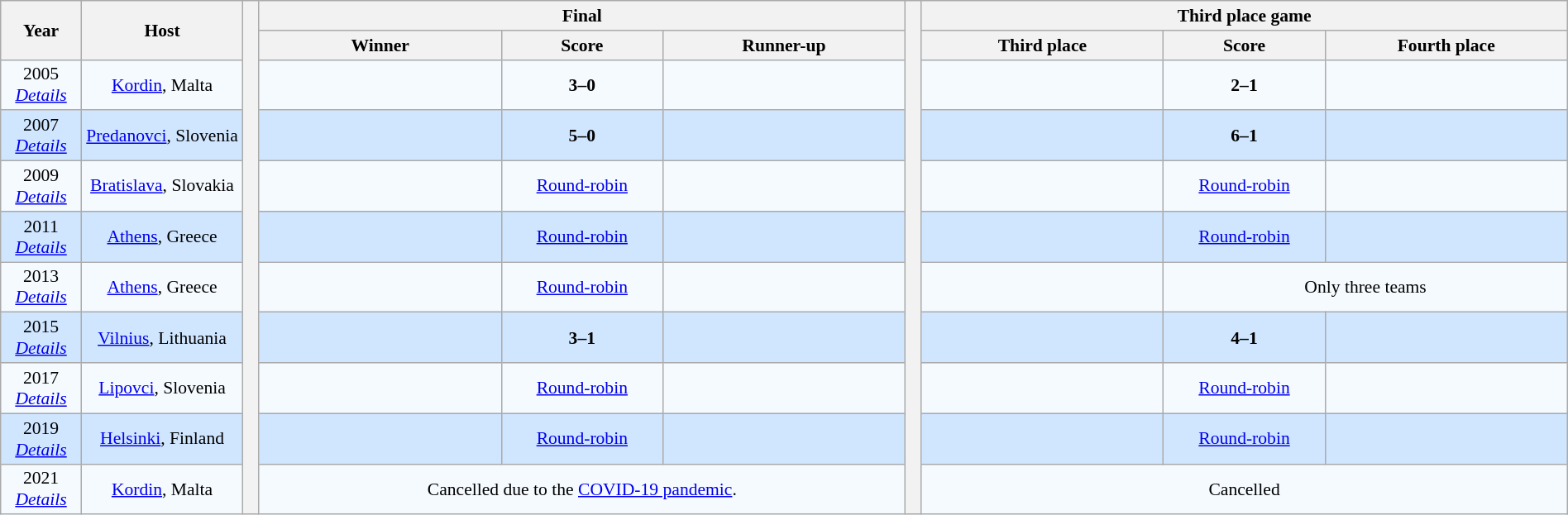<table class="wikitable" style="text-align:center;width:100%; font-size:90%;">
<tr>
<th rowspan=2 width=5%>Year</th>
<th rowspan=2 width=10%>Host</th>
<th width=1% rowspan=11></th>
<th colspan=3>Final</th>
<th width=1% rowspan=11></th>
<th colspan=3>Third place game</th>
</tr>
<tr>
<th width=15%>Winner</th>
<th width=10%>Score</th>
<th width=15%>Runner-up</th>
<th width=15%>Third place</th>
<th width=10%>Score</th>
<th width=15%>Fourth place</th>
</tr>
<tr bgcolor=#F5FAFF>
<td>2005<br><em><a href='#'>Details</a></em></td>
<td><a href='#'>Kordin</a>, Malta</td>
<td><strong></strong></td>
<td><strong>3–0</strong></td>
<td></td>
<td></td>
<td><strong>2–1</strong></td>
<td></td>
</tr>
<tr bgcolor=#D0E6FF>
<td>2007<br><em><a href='#'>Details</a></em></td>
<td><a href='#'>Predanovci</a>, Slovenia</td>
<td><strong></strong></td>
<td><strong>5–0</strong></td>
<td></td>
<td></td>
<td><strong>6–1</strong></td>
<td></td>
</tr>
<tr bgcolor=#F5FAFF>
<td>2009<br><em><a href='#'>Details</a></em></td>
<td><a href='#'>Bratislava</a>, Slovakia</td>
<td><strong></strong></td>
<td><a href='#'>Round-robin</a></td>
<td></td>
<td></td>
<td><a href='#'>Round-robin</a></td>
<td></td>
</tr>
<tr bgcolor=#D0E6FF>
<td>2011<br><em><a href='#'>Details</a></em></td>
<td><a href='#'>Athens</a>, Greece</td>
<td><strong></strong></td>
<td><a href='#'>Round-robin</a></td>
<td></td>
<td></td>
<td><a href='#'>Round-robin</a></td>
<td></td>
</tr>
<tr bgcolor=#F5FAFF>
<td>2013<br><em><a href='#'>Details</a></em></td>
<td><a href='#'>Athens</a>, Greece</td>
<td><strong></strong></td>
<td><a href='#'>Round-robin</a></td>
<td></td>
<td></td>
<td colspan=2>Only three teams</td>
</tr>
<tr bgcolor=#D0E6FF>
<td>2015<br><em><a href='#'>Details</a></em></td>
<td><a href='#'>Vilnius</a>, Lithuania</td>
<td><strong></strong></td>
<td><strong>3–1</strong></td>
<td></td>
<td></td>
<td><strong>4–1</strong></td>
<td></td>
</tr>
<tr bgcolor=#F5FAFF>
<td>2017<br><em><a href='#'>Details</a></em></td>
<td><a href='#'>Lipovci</a>, Slovenia</td>
<td><strong></strong></td>
<td><a href='#'>Round-robin</a></td>
<td></td>
<td></td>
<td><a href='#'>Round-robin</a></td>
<td></td>
</tr>
<tr bgcolor=#D0E6FF>
<td>2019<br><em><a href='#'>Details</a></em></td>
<td><a href='#'>Helsinki</a>, Finland</td>
<td><strong></strong></td>
<td><a href='#'>Round-robin</a></td>
<td></td>
<td></td>
<td><a href='#'>Round-robin</a></td>
<td></td>
</tr>
<tr bgcolor=#F5FAFF>
<td>2021<br><em><a href='#'>Details</a></em></td>
<td><a href='#'>Kordin</a>, Malta</td>
<td colspan=3>Cancelled due to the <a href='#'>COVID-19 pandemic</a>.</td>
<td colspan=3>Cancelled</td>
</tr>
</table>
